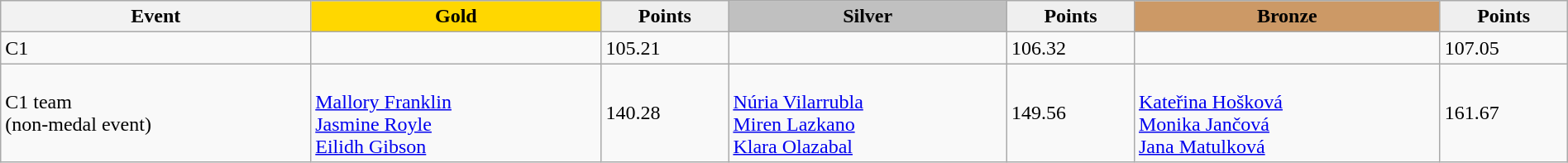<table class="wikitable" width=100%>
<tr>
<th>Event</th>
<td align=center bgcolor="gold"><strong>Gold</strong></td>
<td align=center bgcolor="EFEFEF"><strong>Points</strong></td>
<td align=center bgcolor="silver"><strong>Silver</strong></td>
<td align=center bgcolor="EFEFEF"><strong>Points</strong></td>
<td align=center bgcolor="CC9966"><strong>Bronze</strong></td>
<td align=center bgcolor="EFEFEF"><strong>Points</strong></td>
</tr>
<tr>
<td>C1</td>
<td></td>
<td>105.21</td>
<td></td>
<td>106.32</td>
<td></td>
<td>107.05</td>
</tr>
<tr>
<td>C1 team<br>(non-medal event)</td>
<td><br><a href='#'>Mallory Franklin</a><br><a href='#'>Jasmine Royle</a><br><a href='#'>Eilidh Gibson</a></td>
<td>140.28</td>
<td><br><a href='#'>Núria Vilarrubla</a><br><a href='#'>Miren Lazkano</a><br><a href='#'>Klara Olazabal</a></td>
<td>149.56</td>
<td><br><a href='#'>Kateřina Hošková</a><br><a href='#'>Monika Jančová</a><br><a href='#'>Jana Matulková</a></td>
<td>161.67</td>
</tr>
</table>
